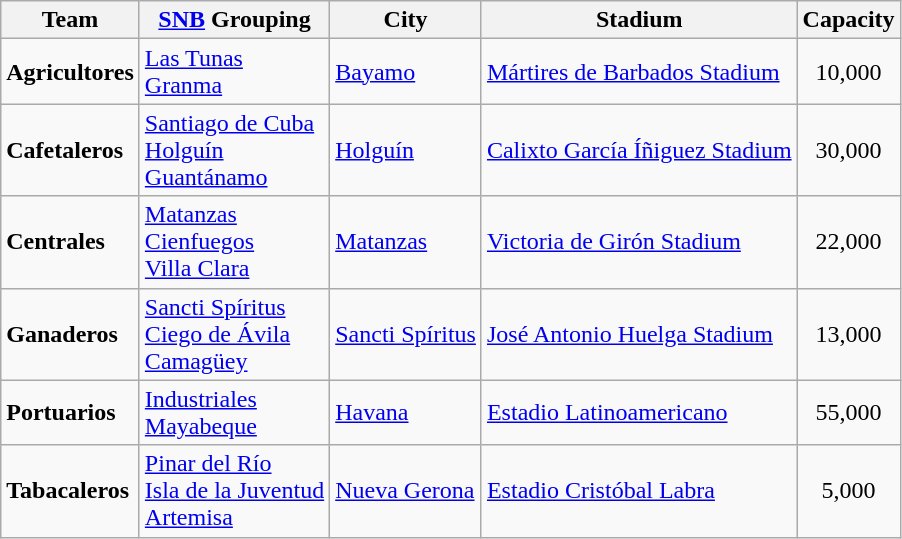<table class="wikitable sortable">
<tr>
<th>Team</th>
<th><a href='#'>SNB</a> Grouping</th>
<th>City</th>
<th>Stadium</th>
<th>Capacity</th>
</tr>
<tr>
<td><strong>Agricultores</strong></td>
<td><a href='#'>Las Tunas</a><br><a href='#'>Granma</a></td>
<td><a href='#'>Bayamo</a></td>
<td><a href='#'>Mártires de Barbados Stadium</a></td>
<td align="center">10,000</td>
</tr>
<tr>
<td><strong>Cafetaleros</strong></td>
<td><a href='#'>Santiago de Cuba</a><br><a href='#'>Holguín</a><br><a href='#'>Guantánamo</a></td>
<td><a href='#'>Holguín</a></td>
<td><a href='#'>Calixto García Íñiguez Stadium</a></td>
<td align="center">30,000</td>
</tr>
<tr>
<td><strong>Centrales</strong></td>
<td><a href='#'>Matanzas</a><br><a href='#'>Cienfuegos</a><br><a href='#'>Villa Clara</a></td>
<td><a href='#'>Matanzas</a></td>
<td><a href='#'>Victoria de Girón Stadium</a></td>
<td align="center">22,000</td>
</tr>
<tr>
<td><strong>Ganaderos</strong></td>
<td><a href='#'>Sancti Spíritus</a><br><a href='#'>Ciego de Ávila</a><br><a href='#'>Camagüey</a></td>
<td><a href='#'>Sancti Spíritus</a></td>
<td><a href='#'>José Antonio Huelga Stadium</a></td>
<td align="center">13,000</td>
</tr>
<tr>
<td><strong>Portuarios</strong></td>
<td><a href='#'>Industriales</a><br><a href='#'>Mayabeque</a></td>
<td><a href='#'>Havana</a></td>
<td><a href='#'>Estadio Latinoamericano</a></td>
<td align="center">55,000</td>
</tr>
<tr>
<td><strong>Tabacaleros</strong></td>
<td><a href='#'>Pinar del Río</a><br><a href='#'>Isla de la Juventud</a><br><a href='#'>Artemisa</a></td>
<td><a href='#'>Nueva Gerona</a></td>
<td><a href='#'>Estadio Cristóbal Labra</a></td>
<td align="center">5,000</td>
</tr>
</table>
